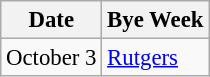<table class="wikitable" style="font-size:95%;">
<tr>
<th>Date</th>
<th colspan="1">Bye Week</th>
</tr>
<tr>
<td>October 3</td>
<td><a href='#'>Rutgers</a></td>
</tr>
</table>
